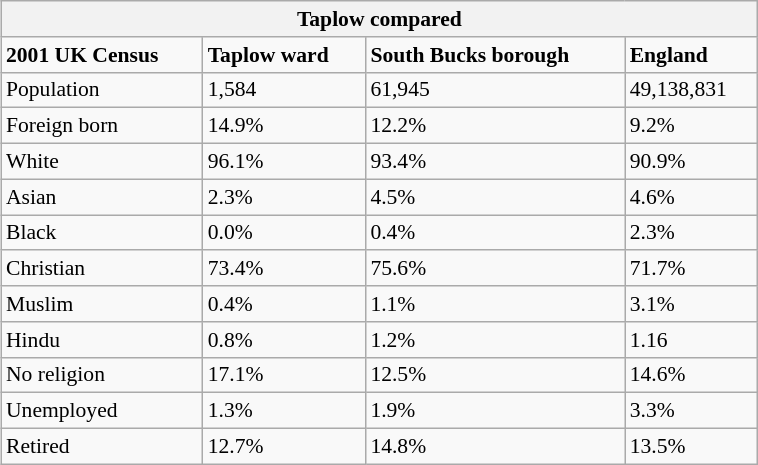<table class="wikitable" id="toc" style="float: centre; margin-left: 2em; width: 40%; font-size: 90%;" cellspacing="3">
<tr>
<th colspan="4"><strong>Taplow compared</strong></th>
</tr>
<tr>
<td><strong>2001 UK Census</strong></td>
<td><strong>Taplow ward</strong></td>
<td><strong>South Bucks borough</strong></td>
<td><strong>England</strong></td>
</tr>
<tr>
<td>Population</td>
<td>1,584</td>
<td>61,945</td>
<td>49,138,831</td>
</tr>
<tr>
<td>Foreign born</td>
<td>14.9%</td>
<td>12.2%</td>
<td>9.2%</td>
</tr>
<tr>
<td>White</td>
<td>96.1%</td>
<td>93.4%</td>
<td>90.9%</td>
</tr>
<tr>
<td>Asian</td>
<td>2.3%</td>
<td>4.5%</td>
<td>4.6%</td>
</tr>
<tr>
<td>Black</td>
<td>0.0%</td>
<td>0.4%</td>
<td>2.3%</td>
</tr>
<tr>
<td>Christian</td>
<td>73.4%</td>
<td>75.6%</td>
<td>71.7%</td>
</tr>
<tr>
<td>Muslim</td>
<td>0.4%</td>
<td>1.1%</td>
<td>3.1%</td>
</tr>
<tr>
<td>Hindu</td>
<td>0.8%</td>
<td>1.2%</td>
<td>1.16</td>
</tr>
<tr>
<td>No religion</td>
<td>17.1%</td>
<td>12.5%</td>
<td>14.6%</td>
</tr>
<tr>
<td>Unemployed</td>
<td>1.3%</td>
<td>1.9%</td>
<td>3.3%</td>
</tr>
<tr>
<td>Retired</td>
<td>12.7%</td>
<td>14.8%</td>
<td>13.5%</td>
</tr>
</table>
